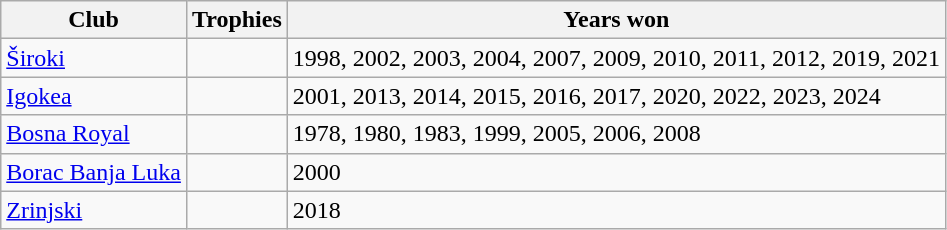<table class="wikitable">
<tr>
<th>Club</th>
<th>Trophies</th>
<th>Years won</th>
</tr>
<tr>
<td><a href='#'>Široki</a></td>
<td></td>
<td>1998, 2002, 2003, 2004, 2007, 2009, 2010, 2011, 2012, 2019, 2021</td>
</tr>
<tr>
<td><a href='#'>Igokea</a></td>
<td></td>
<td>2001, 2013, 2014, 2015, 2016, 2017, 2020, 2022, 2023, 2024</td>
</tr>
<tr>
<td><a href='#'>Bosna Royal</a></td>
<td></td>
<td>1978, 1980, 1983, 1999, 2005, 2006, 2008</td>
</tr>
<tr>
<td><a href='#'>Borac Banja Luka</a></td>
<td></td>
<td>2000</td>
</tr>
<tr>
<td><a href='#'>Zrinjski</a></td>
<td></td>
<td>2018</td>
</tr>
</table>
